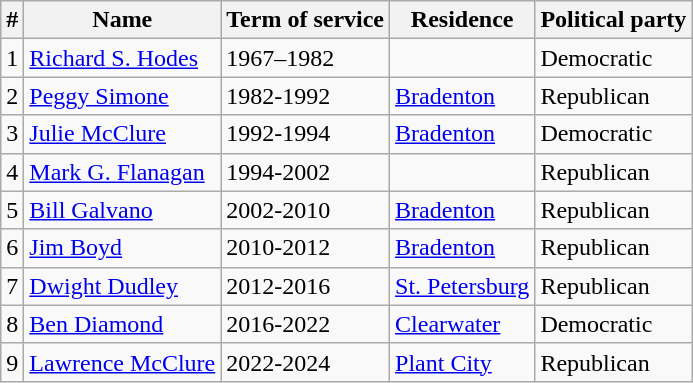<table class="wikitable sortable">
<tr>
<th>#</th>
<th>Name</th>
<th>Term of service</th>
<th>Residence</th>
<th>Political party</th>
</tr>
<tr>
<td>1</td>
<td><a href='#'>Richard S. Hodes</a></td>
<td>1967–1982</td>
<td></td>
<td>Democratic</td>
</tr>
<tr>
<td>2</td>
<td><a href='#'>Peggy Simone</a></td>
<td>1982-1992</td>
<td><a href='#'>Bradenton</a></td>
<td>Republican</td>
</tr>
<tr>
<td>3</td>
<td><a href='#'>Julie McClure</a></td>
<td>1992-1994</td>
<td><a href='#'>Bradenton</a></td>
<td>Democratic</td>
</tr>
<tr>
<td>4</td>
<td><a href='#'>Mark G. Flanagan</a></td>
<td>1994-2002</td>
<td></td>
<td>Republican</td>
</tr>
<tr>
<td>5</td>
<td><a href='#'>Bill Galvano</a></td>
<td>2002-2010</td>
<td><a href='#'>Bradenton</a></td>
<td>Republican</td>
</tr>
<tr>
<td>6</td>
<td><a href='#'>Jim Boyd</a></td>
<td>2010-2012</td>
<td><a href='#'>Bradenton</a></td>
<td>Republican</td>
</tr>
<tr>
<td>7</td>
<td><a href='#'>Dwight Dudley</a></td>
<td>2012-2016</td>
<td><a href='#'>St. Petersburg</a></td>
<td>Republican</td>
</tr>
<tr>
<td>8</td>
<td><a href='#'>Ben Diamond</a></td>
<td>2016-2022</td>
<td><a href='#'>Clearwater</a></td>
<td>Democratic</td>
</tr>
<tr>
<td>9</td>
<td><a href='#'>Lawrence McClure</a></td>
<td>2022-2024</td>
<td><a href='#'>Plant City</a></td>
<td>Republican</td>
</tr>
</table>
